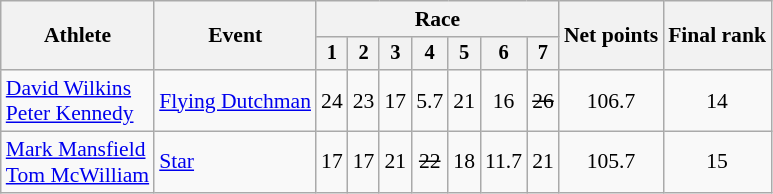<table class="wikitable" style="font-size:90%">
<tr>
<th rowspan=2>Athlete</th>
<th rowspan=2>Event</th>
<th colspan=7>Race</th>
<th rowspan=2>Net points</th>
<th rowspan=2>Final rank</th>
</tr>
<tr style="font-size:95%">
<th>1</th>
<th>2</th>
<th>3</th>
<th>4</th>
<th>5</th>
<th>6</th>
<th>7</th>
</tr>
<tr align=center>
<td align=left><a href='#'>David Wilkins</a><br><a href='#'>Peter Kennedy</a></td>
<td align=left><a href='#'>Flying Dutchman</a></td>
<td>24</td>
<td>23</td>
<td>17</td>
<td>5.7</td>
<td>21</td>
<td>16</td>
<td><s>26</s></td>
<td>106.7</td>
<td>14</td>
</tr>
<tr align=center>
<td align=left><a href='#'>Mark Mansfield</a><br><a href='#'>Tom McWilliam</a></td>
<td align=left><a href='#'>Star</a></td>
<td>17</td>
<td>17</td>
<td>21</td>
<td><s>22</s></td>
<td>18</td>
<td>11.7</td>
<td>21</td>
<td>105.7</td>
<td>15</td>
</tr>
</table>
